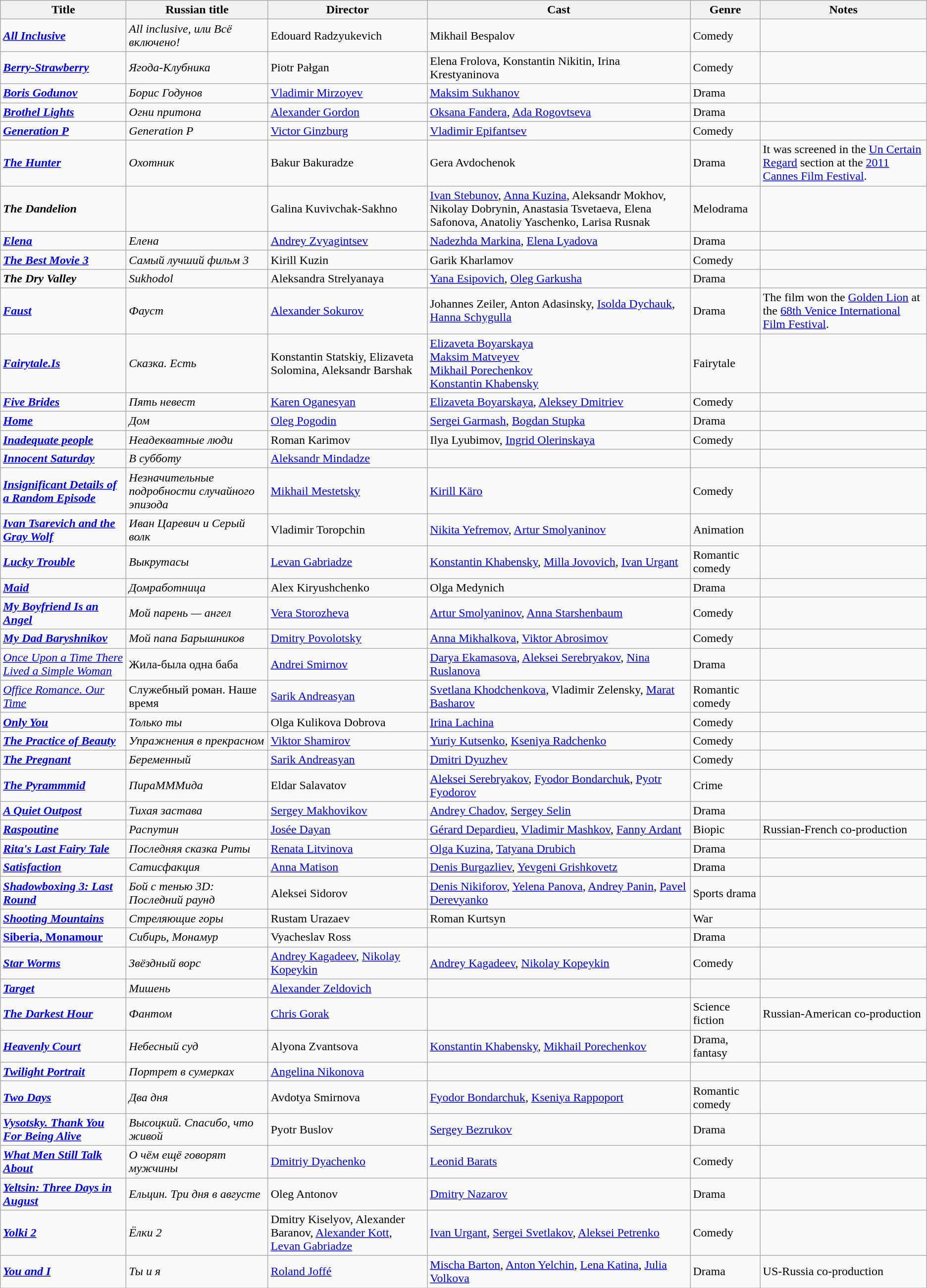<table class="wikitable sortable">
<tr>
<th>Title</th>
<th>Russian title</th>
<th>Director</th>
<th>Cast</th>
<th>Genre</th>
<th>Notes</th>
</tr>
<tr>
<td><strong><em><a href='#'>All Inclusive</a></em></strong></td>
<td><em>All inclusive, или Всё включено!</em></td>
<td>Edouard Radzyukevich</td>
<td>Mikhail Bespalov</td>
<td>Comedy</td>
<td></td>
</tr>
<tr>
<td><strong><em><a href='#'>Berry-Strawberry</a></em></strong></td>
<td><em>Ягода-Клубника</em></td>
<td>Piotr Pałgan</td>
<td>Elena Frolova, Konstantin Nikitin, Irina Krestyaninova</td>
<td>Comedy</td>
<td></td>
</tr>
<tr>
<td><strong><em><a href='#'>Boris Godunov</a></em></strong></td>
<td><em>Борис Годунов</em></td>
<td><a href='#'>Vladimir Mirzoyev</a></td>
<td><a href='#'>Maksim Sukhanov</a></td>
<td>Drama</td>
<td></td>
</tr>
<tr>
<td><strong><em><a href='#'>Brothel Lights</a></em></strong></td>
<td><em>Огни притона</em></td>
<td><a href='#'>Alexander Gordon</a></td>
<td><a href='#'>Oksana Fandera</a>, <a href='#'>Ada Rogovtseva</a></td>
<td>Drama</td>
<td></td>
</tr>
<tr>
<td><strong><em><a href='#'>Generation P</a></em></strong></td>
<td><em>Generation P</em></td>
<td><a href='#'>Victor Ginzburg</a></td>
<td><a href='#'>Vladimir Epifantsev</a></td>
<td>Comedy</td>
<td></td>
</tr>
<tr>
<td><strong><em><a href='#'>The Hunter</a></em></strong></td>
<td><em>Охотник</em></td>
<td>Bakur Bakuradze</td>
<td>Gera Avdochenok</td>
<td>Drama</td>
<td>It was screened in the <a href='#'>Un Certain Regard</a> section at the <a href='#'>2011 Cannes Film Festival</a>.</td>
</tr>
<tr |->
<td><strong><em>The Dandelion</em></strong></td>
<td></td>
<td>Galina Kuvivchak-Sakhno</td>
<td><a href='#'>Ivan Stebunov</a>, <a href='#'>Anna Kuzina</a>, Aleksandr Mokhov, Nikolay Dobrynin, Anastasia Tsvetaeva, Elena Safonova, Anatoliy Yaschenko, Larisa Rusnak</td>
<td>Melodrama</td>
<td></td>
</tr>
<tr>
<td><strong><em><a href='#'>Elena</a></em></strong></td>
<td><em>Елена</em></td>
<td><a href='#'>Andrey Zvyagintsev</a></td>
<td><a href='#'>Nadezhda Markina</a>, <a href='#'>Elena Lyadova</a></td>
<td>Drama</td>
<td></td>
</tr>
<tr>
<td><strong><em><a href='#'>The Best Movie 3</a></em></strong></td>
<td><em>Самый лучший фильм 3</em></td>
<td>Kirill Kuzin</td>
<td>Garik Kharlamov</td>
<td>Comedy</td>
<td></td>
</tr>
<tr>
<td><strong><em>The Dry Valley</em></strong></td>
<td><em>Sukhodol</em></td>
<td>Aleksandra Strelyanaya</td>
<td><a href='#'>Yana Esipovich</a>, <a href='#'>Oleg Garkusha</a></td>
<td>Drama</td>
<td></td>
</tr>
<tr>
<td><strong><em><a href='#'>Faust</a></em></strong></td>
<td><em>Фауст</em></td>
<td><a href='#'>Alexander Sokurov</a></td>
<td>Johannes Zeiler, Anton Adasinsky, <a href='#'>Isolda Dychauk</a>, <a href='#'>Hanna Schygulla</a></td>
<td>Drama</td>
<td>The film won the <a href='#'>Golden Lion</a> at the <a href='#'>68th Venice International Film Festival</a>. </td>
</tr>
<tr>
<td><strong><em><a href='#'>Fairytale.Is</a></em></strong></td>
<td><em>Сказка. Есть</em></td>
<td>Konstantin Statskiy, Elizaveta Solomina, Aleksandr Barshak</td>
<td><a href='#'>Elizaveta Boyarskaya</a><br><a href='#'>Maksim Matveyev</a><br><a href='#'>Mikhail Porechenkov</a><br><a href='#'>Konstantin Khabensky</a></td>
<td>Fairytale</td>
</tr>
<tr>
<td><strong><em><a href='#'>Five Brides</a></em></strong></td>
<td><em>Пять невест</em></td>
<td><a href='#'>Karen Oganesyan</a></td>
<td><a href='#'>Elizaveta Boyarskaya</a>, <a href='#'>Aleksey Dmitriev</a></td>
<td>Comedy</td>
<td></td>
</tr>
<tr>
<td><strong><em><a href='#'>Home</a></em></strong></td>
<td><em>Дом</em></td>
<td><a href='#'>Oleg Pogodin</a></td>
<td><a href='#'>Sergei Garmash</a>, <a href='#'>Bogdan Stupka</a></td>
<td>Drama</td>
<td></td>
</tr>
<tr>
<td><strong><em><a href='#'>Inadequate people</a></em></strong></td>
<td><em>Неадекватные люди</em></td>
<td>Roman Karimov</td>
<td>Ilya Lyubimov, <a href='#'>Ingrid Olerinskaya</a></td>
<td>Comedy</td>
<td></td>
</tr>
<tr>
<td><strong><em><a href='#'>Innocent Saturday</a></em></strong></td>
<td><em>В субботу</em></td>
<td><a href='#'>Aleksandr Mindadze</a></td>
<td></td>
<td></td>
<td></td>
</tr>
<tr>
<td><strong><em><a href='#'>Insignificant Details of a Random Episode</a></em></strong></td>
<td><em>Незначительные подробности случайного эпизода</em></td>
<td><a href='#'>Mikhail Mestetsky</a></td>
<td><a href='#'>Kirill Käro</a></td>
<td>Comedy</td>
<td></td>
</tr>
<tr>
<td><strong><em><a href='#'>Ivan Tsarevich and the Gray Wolf</a></em></strong></td>
<td><em>Иван Царевич и Серый волк</em></td>
<td>Vladimir Toropchin</td>
<td><a href='#'>Nikita Yefremov</a>, <a href='#'>Artur Smolyaninov</a></td>
<td>Animation</td>
<td></td>
</tr>
<tr>
<td><strong><em><a href='#'>Lucky Trouble</a></em></strong></td>
<td><em>Выкрутасы</em></td>
<td><a href='#'>Levan Gabriadze</a></td>
<td><a href='#'>Konstantin Khabensky</a>, <a href='#'>Milla Jovovich</a>, <a href='#'>Ivan Urgant</a></td>
<td>Romantic comedy</td>
<td></td>
</tr>
<tr>
<td><strong><em><a href='#'>Maid</a></em></strong></td>
<td><em>Домработница</em></td>
<td>Alex Kiryushchenko</td>
<td>Olga Medynich</td>
<td>Drama</td>
<td></td>
</tr>
<tr>
<td><strong><em><a href='#'>My Boyfriend Is an Angel</a></em></strong></td>
<td><em>Мой парень — ангел</em></td>
<td><a href='#'>Vera Storozheva</a></td>
<td><a href='#'>Artur Smolyaninov</a>, <a href='#'>Anna Starshenbaum</a></td>
<td>Comedy</td>
<td></td>
</tr>
<tr>
<td><strong><em><a href='#'>My Dad Baryshnikov</a></em></strong></td>
<td><em>Мой папа Барышников</em></td>
<td><a href='#'>Dmitry Povolotsky</a></td>
<td><a href='#'>Anna Mikhalkova</a>, <a href='#'>Viktor Abrosimov</a></td>
<td>Comedy</td>
<td></td>
</tr>
<tr>
<td><em><a href='#'>Once Upon a Time There Lived a Simple Woman</a></em></td>
<td>Жила-была одна баба</td>
<td><a href='#'>Andrei Smirnov</a></td>
<td><a href='#'>Darya Ekamasova</a>, <a href='#'>Aleksei Serebryakov</a>, <a href='#'>Nina Ruslanova</a></td>
<td>Drama</td>
</tr>
<tr>
<td><em><a href='#'>Office Romance. Our Time</a></em></td>
<td>Служебный роман. Наше время</td>
<td><a href='#'>Sarik Andreasyan</a></td>
<td><a href='#'>Svetlana Khodchenkova</a>, Vladimir Zelensky, <a href='#'>Marat Basharov</a></td>
<td>Romantic comedy</td>
<td></td>
</tr>
<tr>
<td><strong><em><a href='#'>Only You</a></em></strong></td>
<td><em>Только ты</em></td>
<td>Olga Kulikova Dobrova</td>
<td><a href='#'>Irina Lachina</a></td>
<td>Comedy</td>
<td></td>
</tr>
<tr>
<td><strong><em><a href='#'>The Practice of Beauty</a></em></strong></td>
<td><em>Упражнения в прекрасном</em></td>
<td><a href='#'>Viktor Shamirov</a></td>
<td><a href='#'>Yuriy Kutsenko</a>, <a href='#'>Kseniya Radchenko</a></td>
<td>Comedy</td>
<td></td>
</tr>
<tr>
<td><strong><em><a href='#'>The Pregnant</a></em></strong></td>
<td><em>Беременный</em></td>
<td><a href='#'>Sarik Andreasyan</a></td>
<td><a href='#'>Dmitri Dyuzhev</a></td>
<td>Comedy</td>
<td></td>
</tr>
<tr>
<td><strong><em><a href='#'>The Pyrammmid</a></em></strong></td>
<td><em>ПираМММида</em></td>
<td>Eldar Salavatov</td>
<td><a href='#'>Aleksei Serebryakov</a>, <a href='#'>Fyodor Bondarchuk</a>, <a href='#'>Pyotr Fyodorov</a></td>
<td>Crime</td>
<td></td>
</tr>
<tr>
<td><strong><em><a href='#'>A Quiet Outpost</a></em></strong></td>
<td><em>Тихая застава</em></td>
<td><a href='#'>Sergey Makhovikov</a></td>
<td><a href='#'>Andrey Chadov</a>, <a href='#'>Sergey Selin</a></td>
<td>Drama</td>
<td></td>
</tr>
<tr>
<td><strong><em><a href='#'>Raspoutine</a></em></strong></td>
<td><em>Распутин</em></td>
<td><a href='#'>Josée Dayan</a></td>
<td><a href='#'>Gérard Depardieu</a>, <a href='#'>Vladimir Mashkov</a>, <a href='#'>Fanny Ardant</a></td>
<td>Biopic</td>
<td>Russian-French co-production</td>
</tr>
<tr>
<td><strong><em><a href='#'>Rita's Last Fairy Tale</a></em></strong></td>
<td><em>Последняя сказка Риты</em></td>
<td><a href='#'>Renata Litvinova</a></td>
<td><a href='#'>Olga Kuzina</a>, <a href='#'>Tatyana Drubich</a></td>
<td>Drama</td>
<td></td>
</tr>
<tr>
<td><strong><em><a href='#'>Satisfaction</a></em></strong></td>
<td><em>Сатисфакция</em></td>
<td><a href='#'>Anna Matison</a></td>
<td><a href='#'>Denis Burgazliev</a>, <a href='#'>Yevgeni Grishkovetz</a></td>
<td>Drama</td>
<td></td>
</tr>
<tr>
<td><strong><em><a href='#'>Shadowboxing 3: Last Round</a></em></strong></td>
<td><em>Бой с тенью 3D: Последний раунд</em></td>
<td>Aleksei Sidorov</td>
<td><a href='#'>Denis Nikiforov</a>, <a href='#'>Yelena Panova</a>, <a href='#'>Andrey Panin</a>, <a href='#'>Pavel Derevyanko</a></td>
<td>Sports drama</td>
<td></td>
</tr>
<tr>
<td><strong><em><a href='#'>Shooting Mountains</a></em></strong></td>
<td><em>Стреляющие горы</em></td>
<td>Rustam Urazaev</td>
<td>Roman Kurtsyn</td>
<td>War</td>
<td></td>
</tr>
<tr>
<td><strong><a href='#'>Siberia, Monamour</a></strong></td>
<td><em>Сибирь, Монамур</em></td>
<td>Vyacheslav Ross</td>
<td></td>
<td>Drama</td>
<td></td>
</tr>
<tr>
<td><strong><em><a href='#'>Star Worms</a></em></strong></td>
<td><em>Звёздный ворс</em></td>
<td><a href='#'>Andrey Kagadeev</a>, <a href='#'>Nikolay Kopeykin</a></td>
<td><a href='#'>Andrey Kagadeev</a>, <a href='#'>Nikolay Kopeykin</a></td>
<td>Comedy</td>
<td></td>
</tr>
<tr>
<td><strong><em><a href='#'>Target</a></em></strong></td>
<td><em>Мишень</em></td>
<td><a href='#'>Alexander Zeldovich</a></td>
<td></td>
<td></td>
<td></td>
</tr>
<tr>
<td><strong><em><a href='#'>The Darkest Hour</a></em></strong></td>
<td><em>Фантом</em></td>
<td><a href='#'>Chris Gorak</a></td>
<td></td>
<td>Science fiction</td>
<td>Russian-American co-production</td>
</tr>
<tr>
<td><strong><em><a href='#'>Heavenly Court</a></em></strong></td>
<td><em>Небесный суд</em></td>
<td>Alyona Zvantsova</td>
<td><a href='#'>Konstantin Khabensky</a>, <a href='#'>Mikhail Porechenkov</a></td>
<td>Drama, fantasy</td>
<td></td>
</tr>
<tr>
<td><strong><em><a href='#'>Twilight Portrait</a></em></strong></td>
<td><em>Портрет в сумерках</em></td>
<td><a href='#'>Angelina Nikonova</a></td>
<td></td>
<td></td>
<td></td>
</tr>
<tr>
<td><strong><em><a href='#'>Two Days</a></em></strong></td>
<td><em>Два дня</em></td>
<td>Avdotya Smirnova</td>
<td><a href='#'>Fyodor Bondarchuk</a>, <a href='#'>Kseniya Rappoport</a></td>
<td>Romantic comedy</td>
<td></td>
</tr>
<tr>
<td><strong><em><a href='#'>Vysotsky. Thank You For Being Alive</a></em></strong></td>
<td><em>Высоцкий. Спасибо, что живой</em></td>
<td>Pyotr Buslov</td>
<td><a href='#'>Sergey Bezrukov</a></td>
<td>Drama</td>
<td></td>
</tr>
<tr>
<td><strong><em><a href='#'>What Men Still Talk About</a></em></strong></td>
<td><em>О чём ещё говорят мужчины</em></td>
<td><a href='#'>Dmitriy Dyachenko</a></td>
<td><a href='#'>Leonid Barats</a></td>
<td>Comedy</td>
<td></td>
</tr>
<tr>
<td><strong><em><a href='#'>Yeltsin: Three Days in August</a></em></strong></td>
<td><em>Ельцин. Три дня в августе</em></td>
<td>Oleg Antonov</td>
<td><a href='#'>Dmitry Nazarov</a></td>
<td>Drama</td>
<td></td>
</tr>
<tr>
<td><strong><em><a href='#'>Yolki 2</a></em></strong></td>
<td><em>Ёлки 2</em></td>
<td>Dmitry Kiselyov, Alexander Baranov, <a href='#'>Alexander Kott</a>, <a href='#'>Levan Gabriadze</a></td>
<td><a href='#'>Ivan Urgant</a>, <a href='#'>Sergei Svetlakov</a>, <a href='#'>Aleksei Petrenko</a></td>
<td>Comedy</td>
<td></td>
</tr>
<tr>
<td><strong><em><a href='#'>You and I</a></em></strong></td>
<td><em>Ты и я</em></td>
<td><a href='#'>Roland Joffé</a></td>
<td><a href='#'>Mischa Barton</a>, <a href='#'>Anton Yelchin</a>, <a href='#'>Lena Katina</a>, <a href='#'>Julia Volkova</a></td>
<td>Drama</td>
<td>US-Russia co-production<br></td>
</tr>
</table>
